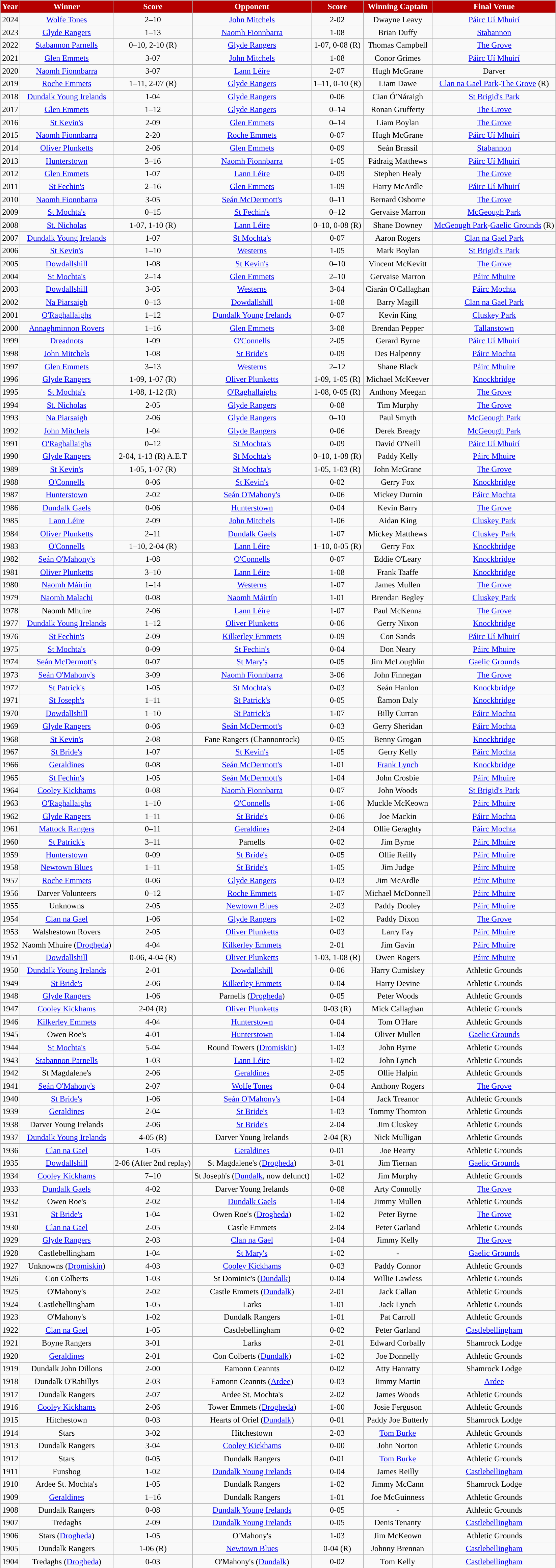<table class="wikitable" style="text-align:center;">
<tr>
<th style="background:#B60000;color:white">Year</th>
<th style="background:#B60000;color:white">Winner</th>
<th style="background:#B60000;color:white">Score</th>
<th style="background:#B60000;color:white">Opponent</th>
<th style="background:#B60000;color:white">Score</th>
<th style="background:#B60000;color:white">Winning Captain</th>
<th style="background:#B60000;color:white">Final Venue</th>
</tr>
<tr>
<td>2024</td>
<td><a href='#'>Wolfe Tones</a></td>
<td>2–10</td>
<td><a href='#'>John Mitchels</a></td>
<td>2-02</td>
<td>Dwayne Leavy</td>
<td><a href='#'>Páirc Uí Mhuirí</a></td>
</tr>
<tr>
<td>2023</td>
<td><a href='#'>Glyde Rangers</a></td>
<td>1–13</td>
<td><a href='#'>Naomh Fionnbarra</a></td>
<td>1-08</td>
<td>Brian Duffy</td>
<td><a href='#'>Stabannon</a></td>
</tr>
<tr>
<td>2022</td>
<td><a href='#'>Stabannon Parnells</a></td>
<td>0–10, 2-10 (R)</td>
<td><a href='#'>Glyde Rangers</a></td>
<td>1-07, 0-08 (R)</td>
<td>Thomas Campbell</td>
<td><a href='#'>The Grove</a></td>
</tr>
<tr>
<td>2021</td>
<td><a href='#'>Glen Emmets</a></td>
<td>3-07</td>
<td><a href='#'>John Mitchels</a></td>
<td>1-08</td>
<td>Conor Grimes</td>
<td><a href='#'>Páirc Uí Mhuirí</a></td>
</tr>
<tr>
<td>2020</td>
<td><a href='#'>Naomh Fionnbarra</a></td>
<td>3-07</td>
<td><a href='#'>Lann Léire</a></td>
<td>2-07</td>
<td>Hugh McGrane</td>
<td>Darver</td>
</tr>
<tr>
<td>2019</td>
<td><a href='#'>Roche Emmets</a></td>
<td>1–11, 2-07 (R)</td>
<td><a href='#'>Glyde Rangers</a></td>
<td>1–11, 0-10 (R)</td>
<td>Liam Dawe</td>
<td><a href='#'>Clan na Gael Park</a>-<a href='#'>The Grove</a> (R)</td>
</tr>
<tr>
<td>2018</td>
<td><a href='#'>Dundalk Young Irelands</a></td>
<td>1-04</td>
<td><a href='#'>Glyde Rangers</a></td>
<td>0-06</td>
<td>Cian Ó'Náraigh</td>
<td><a href='#'>St Brigid's Park</a></td>
</tr>
<tr>
<td>2017</td>
<td><a href='#'>Glen Emmets</a></td>
<td>1–12</td>
<td><a href='#'>Glyde Rangers</a></td>
<td>0–14</td>
<td>Ronan Grufferty</td>
<td><a href='#'>The Grove</a></td>
</tr>
<tr>
<td>2016</td>
<td><a href='#'>St Kevin's</a></td>
<td>2-09</td>
<td><a href='#'>Glen Emmets</a></td>
<td>0–14</td>
<td>Liam Boylan</td>
<td><a href='#'>The Grove</a></td>
</tr>
<tr>
<td>2015</td>
<td><a href='#'>Naomh Fionnbarra</a></td>
<td>2-20</td>
<td><a href='#'>Roche Emmets</a></td>
<td>0-07</td>
<td>Hugh McGrane</td>
<td><a href='#'>Páirc Uí Mhuirí</a></td>
</tr>
<tr>
<td>2014</td>
<td><a href='#'>Oliver Plunketts</a></td>
<td>2-06</td>
<td><a href='#'>Glen Emmets</a></td>
<td>0-09</td>
<td>Seán Brassil</td>
<td><a href='#'>Stabannon</a></td>
</tr>
<tr>
<td>2013</td>
<td><a href='#'>Hunterstown</a></td>
<td>3–16</td>
<td><a href='#'>Naomh Fionnbarra</a></td>
<td>1-05</td>
<td>Pádraig Matthews</td>
<td><a href='#'>Páirc Uí Mhuirí</a></td>
</tr>
<tr>
<td>2012</td>
<td><a href='#'>Glen Emmets</a></td>
<td>1-07</td>
<td><a href='#'>Lann Léire</a></td>
<td>0-09</td>
<td>Stephen Healy</td>
<td><a href='#'>The Grove</a></td>
</tr>
<tr>
<td>2011</td>
<td><a href='#'>St Fechin's</a></td>
<td>2–16</td>
<td><a href='#'>Glen Emmets</a></td>
<td>1-09</td>
<td>Harry McArdle</td>
<td><a href='#'>Páirc Uí Mhuirí</a></td>
</tr>
<tr>
<td>2010</td>
<td><a href='#'>Naomh Fionnbarra</a></td>
<td>3-05</td>
<td><a href='#'>Seán McDermott's</a></td>
<td>0–11</td>
<td>Bernard Osborne</td>
<td><a href='#'>The Grove</a></td>
</tr>
<tr>
<td>2009</td>
<td><a href='#'>St Mochta's</a></td>
<td>0–15</td>
<td><a href='#'>St Fechin's</a></td>
<td>0–12</td>
<td>Gervaise Marron</td>
<td><a href='#'>McGeough Park</a></td>
</tr>
<tr>
<td>2008</td>
<td><a href='#'>St. Nicholas</a></td>
<td>1-07, 1-10 (R)</td>
<td><a href='#'>Lann Léire</a></td>
<td>0–10, 0-08 (R)</td>
<td>Shane Downey</td>
<td><a href='#'>McGeough Park</a>-<a href='#'>Gaelic Grounds</a> (R)</td>
</tr>
<tr>
<td>2007</td>
<td><a href='#'>Dundalk Young Irelands</a></td>
<td>1-07</td>
<td><a href='#'>St Mochta's</a></td>
<td>0-07</td>
<td>Aaron Rogers</td>
<td><a href='#'>Clan na Gael Park</a></td>
</tr>
<tr>
<td>2006</td>
<td><a href='#'>St Kevin's</a></td>
<td>1–10</td>
<td><a href='#'>Westerns</a></td>
<td>1-05</td>
<td>Mark Boylan</td>
<td><a href='#'>St Brigid's Park</a></td>
</tr>
<tr>
<td>2005</td>
<td><a href='#'>Dowdallshill</a></td>
<td>1-08</td>
<td><a href='#'>St Kevin's</a></td>
<td>0–10</td>
<td>Vincent McKevitt</td>
<td><a href='#'>The Grove</a></td>
</tr>
<tr>
<td>2004</td>
<td><a href='#'>St Mochta's</a></td>
<td>2–14</td>
<td><a href='#'>Glen Emmets</a></td>
<td>2–10</td>
<td>Gervaise Marron</td>
<td><a href='#'>Páirc Mhuire</a></td>
</tr>
<tr>
<td>2003</td>
<td><a href='#'>Dowdallshill</a></td>
<td>3-05</td>
<td><a href='#'>Westerns</a></td>
<td>3-04</td>
<td>Ciarán O'Callaghan</td>
<td><a href='#'>Páirc Mochta</a></td>
</tr>
<tr>
<td>2002</td>
<td><a href='#'>Na Piarsaigh</a></td>
<td>0–13</td>
<td><a href='#'>Dowdallshill</a></td>
<td>1-08</td>
<td>Barry Magill</td>
<td><a href='#'>Clan na Gael Park</a></td>
</tr>
<tr>
<td>2001</td>
<td><a href='#'>O'Raghallaighs</a></td>
<td>1–12</td>
<td><a href='#'>Dundalk Young Irelands</a></td>
<td>0-07</td>
<td>Kevin King</td>
<td><a href='#'>Cluskey Park</a></td>
</tr>
<tr>
<td>2000</td>
<td><a href='#'>Annaghminnon Rovers</a></td>
<td>1–16</td>
<td><a href='#'>Glen Emmets</a></td>
<td>3-08</td>
<td>Brendan Pepper</td>
<td><a href='#'>Tallanstown</a></td>
</tr>
<tr>
<td>1999</td>
<td><a href='#'>Dreadnots</a></td>
<td>1-09</td>
<td><a href='#'>O'Connells</a></td>
<td>2-05</td>
<td>Gerard Byrne</td>
<td><a href='#'>Páirc Uí Mhuirí</a></td>
</tr>
<tr>
<td>1998</td>
<td><a href='#'>John Mitchels</a></td>
<td>1-08</td>
<td><a href='#'>St Bride's</a></td>
<td>0-09</td>
<td>Des Halpenny</td>
<td><a href='#'>Páirc Mochta</a></td>
</tr>
<tr>
<td>1997</td>
<td><a href='#'>Glen Emmets</a></td>
<td>3–13</td>
<td><a href='#'>Westerns</a></td>
<td>2–12</td>
<td>Shane Black</td>
<td><a href='#'>Páirc Mhuire</a></td>
</tr>
<tr>
<td>1996</td>
<td><a href='#'>Glyde Rangers</a></td>
<td>1-09, 1-07 (R)</td>
<td><a href='#'>Oliver Plunketts</a></td>
<td>1-09, 1-05 (R)</td>
<td>Michael McKeever</td>
<td><a href='#'>Knockbridge</a></td>
</tr>
<tr>
<td>1995</td>
<td><a href='#'>St Mochta's</a></td>
<td>1-08, 1-12 (R)</td>
<td><a href='#'>O'Raghallaighs</a></td>
<td>1-08, 0-05 (R)</td>
<td>Anthony Meegan</td>
<td><a href='#'>The Grove</a></td>
</tr>
<tr>
<td>1994</td>
<td><a href='#'>St. Nicholas</a></td>
<td>2-05</td>
<td><a href='#'>Glyde Rangers</a></td>
<td>0-08</td>
<td>Tim Murphy</td>
<td><a href='#'>The Grove</a></td>
</tr>
<tr>
<td>1993</td>
<td><a href='#'>Na Piarsaigh</a></td>
<td>2-06</td>
<td><a href='#'>Glyde Rangers</a></td>
<td>0–10</td>
<td>Paul Smyth</td>
<td><a href='#'>McGeough Park</a></td>
</tr>
<tr>
<td>1992</td>
<td><a href='#'>John Mitchels</a></td>
<td>1-04</td>
<td><a href='#'>Glyde Rangers</a></td>
<td>0-06</td>
<td>Derek Breagy</td>
<td><a href='#'>McGeough Park</a></td>
</tr>
<tr>
<td>1991</td>
<td><a href='#'>O'Raghallaighs</a></td>
<td>0–12</td>
<td><a href='#'>St Mochta's</a></td>
<td>0-09</td>
<td>David O'Neill</td>
<td><a href='#'>Páirc Uí Mhuirí</a></td>
</tr>
<tr>
<td>1990</td>
<td><a href='#'>Glyde Rangers</a></td>
<td>2-04, 1-13 (R) A.E.T</td>
<td><a href='#'>St Mochta's</a></td>
<td>0–10, 1-08 (R)</td>
<td>Paddy Kelly</td>
<td><a href='#'>Páirc Mhuire</a></td>
</tr>
<tr>
<td>1989</td>
<td><a href='#'>St Kevin's</a></td>
<td>1-05, 1-07 (R)</td>
<td><a href='#'>St Mochta's</a></td>
<td>1-05, 1-03 (R)</td>
<td>John McGrane</td>
<td><a href='#'>The Grove</a></td>
</tr>
<tr>
<td>1988</td>
<td><a href='#'>O'Connells</a></td>
<td>0-06</td>
<td><a href='#'>St Kevin's</a></td>
<td>0-02</td>
<td>Gerry Fox</td>
<td><a href='#'>Knockbridge</a></td>
</tr>
<tr>
<td>1987</td>
<td><a href='#'>Hunterstown</a></td>
<td>2-02</td>
<td><a href='#'>Seán O'Mahony's</a></td>
<td>0-06</td>
<td>Mickey Durnin</td>
<td><a href='#'>Páirc Mochta</a></td>
</tr>
<tr>
<td>1986</td>
<td><a href='#'>Dundalk Gaels</a></td>
<td>0-06</td>
<td><a href='#'>Hunterstown</a></td>
<td>0-04</td>
<td>Kevin Barry</td>
<td><a href='#'>The Grove</a></td>
</tr>
<tr>
<td>1985</td>
<td><a href='#'>Lann Léire</a></td>
<td>2-09</td>
<td><a href='#'>John Mitchels</a></td>
<td>1-06</td>
<td>Aidan King</td>
<td><a href='#'>Cluskey Park</a></td>
</tr>
<tr>
<td>1984</td>
<td><a href='#'>Oliver Plunketts</a></td>
<td>2–11</td>
<td><a href='#'>Dundalk Gaels</a></td>
<td>1-07</td>
<td>Mickey Matthews</td>
<td><a href='#'>Cluskey Park</a></td>
</tr>
<tr>
<td>1983</td>
<td><a href='#'>O'Connells</a></td>
<td>1–10, 2-04 (R)</td>
<td><a href='#'>Lann Léire</a></td>
<td>1–10, 0-05 (R)</td>
<td>Gerry Fox</td>
<td><a href='#'>Knockbridge</a></td>
</tr>
<tr>
<td>1982</td>
<td><a href='#'>Seán O'Mahony's</a></td>
<td>1-08</td>
<td><a href='#'>O'Connells</a></td>
<td>0-07</td>
<td>Eddie O'Leary</td>
<td><a href='#'>Knockbridge</a></td>
</tr>
<tr>
<td>1981</td>
<td><a href='#'>Oliver Plunketts</a></td>
<td>3–10</td>
<td><a href='#'>Lann Léire</a></td>
<td>1-08</td>
<td>Frank Taaffe</td>
<td><a href='#'>Knockbridge</a></td>
</tr>
<tr>
<td>1980</td>
<td><a href='#'>Naomh Máirtín</a></td>
<td>1–14</td>
<td><a href='#'>Westerns</a></td>
<td>1-07</td>
<td>James Mullen</td>
<td><a href='#'>The Grove</a></td>
</tr>
<tr>
<td>1979</td>
<td><a href='#'>Naomh Malachi</a></td>
<td>0-08</td>
<td><a href='#'>Naomh Máirtín</a></td>
<td>1-01</td>
<td>Brendan Begley</td>
<td><a href='#'>Cluskey Park</a></td>
</tr>
<tr>
<td>1978</td>
<td>Naomh Mhuire</td>
<td>2-06</td>
<td><a href='#'>Lann Léire</a></td>
<td>1-07</td>
<td>Paul McKenna</td>
<td><a href='#'>The Grove</a></td>
</tr>
<tr>
<td>1977</td>
<td><a href='#'>Dundalk Young Irelands</a></td>
<td>1–12</td>
<td><a href='#'>Oliver Plunketts</a></td>
<td>0-06</td>
<td>Gerry Nixon</td>
<td><a href='#'>Knockbridge</a></td>
</tr>
<tr>
<td>1976</td>
<td><a href='#'>St Fechin's</a></td>
<td>2-09</td>
<td><a href='#'>Kilkerley Emmets</a></td>
<td>0-09</td>
<td>Con Sands</td>
<td><a href='#'>Páirc Uí Mhuirí</a></td>
</tr>
<tr>
<td>1975</td>
<td><a href='#'>St Mochta's</a></td>
<td>0-09</td>
<td><a href='#'>St Fechin's</a></td>
<td>0-04</td>
<td>Don Neary</td>
<td><a href='#'>Páirc Mhuire</a></td>
</tr>
<tr>
<td>1974</td>
<td><a href='#'>Seán McDermott's</a></td>
<td>0-07</td>
<td><a href='#'>St Mary's</a></td>
<td>0-05</td>
<td>Jim McLoughlin</td>
<td><a href='#'>Gaelic Grounds</a></td>
</tr>
<tr>
<td>1973</td>
<td><a href='#'>Seán O'Mahony's</a></td>
<td>3-09</td>
<td><a href='#'>Naomh Fionnbarra</a></td>
<td>3-06</td>
<td>John Finnegan</td>
<td><a href='#'>The Grove</a></td>
</tr>
<tr>
<td>1972</td>
<td><a href='#'>St Patrick's</a></td>
<td>1-05</td>
<td><a href='#'>St Mochta's</a></td>
<td>0-03</td>
<td>Seán Hanlon</td>
<td><a href='#'>Knockbridge</a></td>
</tr>
<tr>
<td>1971</td>
<td><a href='#'>St Joseph's</a></td>
<td>1–11</td>
<td><a href='#'>St Patrick's</a></td>
<td>0-05</td>
<td>Éamon Daly</td>
<td><a href='#'>Knockbridge</a></td>
</tr>
<tr>
<td>1970</td>
<td><a href='#'>Dowdallshill</a></td>
<td>1–10</td>
<td><a href='#'>St Patrick's</a></td>
<td>1-07</td>
<td>Billy Curran</td>
<td><a href='#'>Páirc Mochta</a></td>
</tr>
<tr>
<td>1969</td>
<td><a href='#'>Glyde Rangers</a></td>
<td>0-06</td>
<td><a href='#'>Seán McDermott's</a></td>
<td>0-03</td>
<td>Gerry Sheridan</td>
<td><a href='#'>Páirc Mochta</a></td>
</tr>
<tr>
<td>1968</td>
<td><a href='#'>St Kevin's</a></td>
<td>2-08</td>
<td>Fane Rangers (Channonrock)</td>
<td>0-05</td>
<td>Benny Grogan</td>
<td><a href='#'>Knockbridge</a></td>
</tr>
<tr>
<td>1967</td>
<td><a href='#'>St Bride's</a></td>
<td>1-07</td>
<td><a href='#'>St Kevin's</a></td>
<td>1-05</td>
<td>Gerry Kelly</td>
<td><a href='#'>Páirc Mochta</a></td>
</tr>
<tr>
<td>1966</td>
<td><a href='#'>Geraldines</a></td>
<td>0-08</td>
<td><a href='#'>Seán McDermott's</a></td>
<td>1-01</td>
<td><a href='#'>Frank Lynch</a></td>
<td><a href='#'>Knockbridge</a></td>
</tr>
<tr>
<td>1965</td>
<td><a href='#'>St Fechin's</a></td>
<td>1-05</td>
<td><a href='#'>Seán McDermott's</a></td>
<td>1-04</td>
<td>John Crosbie</td>
<td><a href='#'>Páirc Mhuire</a></td>
</tr>
<tr>
<td>1964</td>
<td><a href='#'>Cooley Kickhams</a></td>
<td>0-08</td>
<td><a href='#'>Naomh Fionnbarra</a></td>
<td>0-07</td>
<td>John Woods</td>
<td><a href='#'>St Brigid's Park</a></td>
</tr>
<tr>
<td>1963</td>
<td><a href='#'>O'Raghallaighs</a></td>
<td>1–10</td>
<td><a href='#'>O'Connells</a></td>
<td>1-06</td>
<td>Muckle McKeown</td>
<td><a href='#'>Páirc Mhuire</a></td>
</tr>
<tr>
<td>1962</td>
<td><a href='#'>Glyde Rangers</a></td>
<td>1–11</td>
<td><a href='#'>St Bride's</a></td>
<td>0-06</td>
<td>Joe Mackin</td>
<td><a href='#'>Páirc Mochta</a></td>
</tr>
<tr>
<td>1961</td>
<td><a href='#'>Mattock Rangers</a></td>
<td>0–11</td>
<td><a href='#'>Geraldines</a></td>
<td>2-04</td>
<td>Ollie Geraghty</td>
<td><a href='#'>Páirc Mochta</a></td>
</tr>
<tr>
<td>1960</td>
<td><a href='#'>St Patrick's</a></td>
<td>3–11</td>
<td>Parnells</td>
<td>0-02</td>
<td>Jim Byrne</td>
<td><a href='#'>Páirc Mhuire</a></td>
</tr>
<tr>
<td>1959</td>
<td><a href='#'>Hunterstown</a></td>
<td>0-09</td>
<td><a href='#'>St Bride's</a></td>
<td>0-05</td>
<td>Ollie Reilly</td>
<td><a href='#'>Páirc Mhuire</a></td>
</tr>
<tr>
<td>1958</td>
<td><a href='#'>Newtown Blues</a></td>
<td>1–11</td>
<td><a href='#'>St Bride's</a></td>
<td>1-05</td>
<td>Jim Judge</td>
<td><a href='#'>Páirc Mhuire</a></td>
</tr>
<tr>
<td>1957</td>
<td><a href='#'>Roche Emmets</a></td>
<td>0-06</td>
<td><a href='#'>Glyde Rangers</a></td>
<td>0-03</td>
<td>Jim McArdle</td>
<td><a href='#'>Páirc Mhuire</a></td>
</tr>
<tr>
<td>1956</td>
<td>Darver Volunteers</td>
<td>0–12</td>
<td><a href='#'>Roche Emmets</a></td>
<td>1-07</td>
<td>Michael McDonnell</td>
<td><a href='#'>Páirc Mhuire</a></td>
</tr>
<tr>
<td>1955</td>
<td>Unknowns</td>
<td>2-05</td>
<td><a href='#'>Newtown Blues</a></td>
<td>2-03</td>
<td>Paddy Dooley</td>
<td><a href='#'>Páirc Mhuire</a></td>
</tr>
<tr>
<td>1954</td>
<td><a href='#'>Clan na Gael</a></td>
<td>1-06</td>
<td><a href='#'>Glyde Rangers</a></td>
<td>1-02</td>
<td>Paddy Dixon</td>
<td><a href='#'>The Grove</a></td>
</tr>
<tr>
<td>1953</td>
<td>Walshestown Rovers</td>
<td>2-05</td>
<td><a href='#'>Oliver Plunketts</a></td>
<td>0-03</td>
<td>Larry Fay</td>
<td><a href='#'>Páirc Mhuire</a></td>
</tr>
<tr>
<td>1952</td>
<td>Naomh Mhuire (<a href='#'>Drogheda</a>)</td>
<td>4-04</td>
<td><a href='#'>Kilkerley Emmets</a></td>
<td>2-01</td>
<td>Jim Gavin</td>
<td><a href='#'>Páirc Mhuire</a></td>
</tr>
<tr>
<td>1951</td>
<td><a href='#'>Dowdallshill</a></td>
<td>0-06, 4-04 (R)</td>
<td><a href='#'>Oliver Plunketts</a></td>
<td>1-03, 1-08 (R)</td>
<td>Owen Rogers</td>
<td><a href='#'>Páirc Mhuire</a></td>
</tr>
<tr>
<td>1950</td>
<td><a href='#'>Dundalk Young Irelands</a></td>
<td>2-01</td>
<td><a href='#'>Dowdallshill</a></td>
<td>0-06</td>
<td>Harry Cumiskey</td>
<td>Athletic Grounds</td>
</tr>
<tr>
<td>1949</td>
<td><a href='#'>St Bride's</a></td>
<td>2-06</td>
<td><a href='#'>Kilkerley Emmets</a></td>
<td>0-04</td>
<td>Harry Devine</td>
<td>Athletic Grounds</td>
</tr>
<tr>
<td>1948</td>
<td><a href='#'>Glyde Rangers</a></td>
<td>1-06</td>
<td>Parnells (<a href='#'>Drogheda</a>)</td>
<td>0-05</td>
<td>Peter Woods</td>
<td>Athletic Grounds</td>
</tr>
<tr>
<td>1947</td>
<td><a href='#'>Cooley Kickhams</a></td>
<td>2-04 (R)</td>
<td><a href='#'>Oliver Plunketts</a></td>
<td>0-03 (R)</td>
<td>Mick Callaghan</td>
<td>Athletic Grounds</td>
</tr>
<tr>
<td>1946</td>
<td><a href='#'>Kilkerley Emmets</a></td>
<td>4-04</td>
<td><a href='#'>Hunterstown</a></td>
<td>0-04</td>
<td>Tom O'Hare</td>
<td>Athletic Grounds</td>
</tr>
<tr>
<td>1945</td>
<td>Owen Roe's</td>
<td>4-01</td>
<td><a href='#'>Hunterstown</a></td>
<td>1-04</td>
<td>Oliver Mullen</td>
<td><a href='#'>Gaelic Grounds</a></td>
</tr>
<tr>
<td>1944</td>
<td><a href='#'>St Mochta's</a></td>
<td>5-04</td>
<td>Round Towers (<a href='#'>Dromiskin</a>)</td>
<td>1-03</td>
<td>John Byrne</td>
<td>Athletic Grounds</td>
</tr>
<tr>
<td>1943</td>
<td><a href='#'>Stabannon Parnells</a></td>
<td>1-03</td>
<td><a href='#'>Lann Léire</a></td>
<td>1-02</td>
<td>John Lynch</td>
<td>Athletic Grounds</td>
</tr>
<tr>
<td>1942</td>
<td>St Magdalene's</td>
<td>2-06</td>
<td><a href='#'>Geraldines</a></td>
<td>2-05</td>
<td>Ollie Halpin</td>
<td>Athletic Grounds</td>
</tr>
<tr>
<td>1941</td>
<td><a href='#'>Seán O'Mahony's</a></td>
<td>2-07</td>
<td><a href='#'>Wolfe Tones</a></td>
<td>0-04</td>
<td>Anthony Rogers</td>
<td><a href='#'>The Grove</a></td>
</tr>
<tr>
<td>1940</td>
<td><a href='#'>St Bride's</a></td>
<td>1-06</td>
<td><a href='#'>Seán O'Mahony's</a></td>
<td>1-04</td>
<td>Jack Treanor</td>
<td>Athletic Grounds</td>
</tr>
<tr>
<td>1939</td>
<td><a href='#'>Geraldines</a></td>
<td>2-04</td>
<td><a href='#'>St Bride's</a></td>
<td>1-03</td>
<td>Tommy Thornton</td>
<td>Athletic Grounds</td>
</tr>
<tr>
<td>1938</td>
<td>Darver Young Irelands</td>
<td>2-06</td>
<td><a href='#'>St Bride's</a></td>
<td>2-04</td>
<td>Jim Cluskey</td>
<td>Athletic Grounds</td>
</tr>
<tr>
<td>1937</td>
<td><a href='#'>Dundalk Young Irelands</a></td>
<td>4-05 (R)</td>
<td>Darver Young Irelands</td>
<td>2-04 (R)</td>
<td>Nick Mulligan</td>
<td>Athletic Grounds</td>
</tr>
<tr>
<td>1936</td>
<td><a href='#'>Clan na Gael</a></td>
<td>1-05</td>
<td><a href='#'>Geraldines</a></td>
<td>0-01</td>
<td>Joe Hearty</td>
<td>Athletic Grounds</td>
</tr>
<tr>
<td>1935</td>
<td><a href='#'>Dowdallshill</a></td>
<td>2-06 (After 2nd replay)</td>
<td>St Magdalene's (<a href='#'>Drogheda</a>)</td>
<td>3-01</td>
<td>Jim Tiernan</td>
<td><a href='#'>Gaelic Grounds</a></td>
</tr>
<tr>
<td>1934</td>
<td><a href='#'>Cooley Kickhams</a></td>
<td>7–10</td>
<td>St Joseph's (<a href='#'>Dundalk</a>, now defunct)</td>
<td>1-02</td>
<td>Jim Murphy</td>
<td>Athletic Grounds</td>
</tr>
<tr>
<td>1933</td>
<td><a href='#'>Dundalk Gaels</a></td>
<td>4-02</td>
<td>Darver Young Irelands</td>
<td>0-08</td>
<td>Arty Connolly</td>
<td><a href='#'>The Grove</a></td>
</tr>
<tr>
<td>1932</td>
<td>Owen Roe's</td>
<td>2-02</td>
<td><a href='#'>Dundalk Gaels</a></td>
<td>1-04</td>
<td>Jimmy Mullen</td>
<td>Athletic Grounds</td>
</tr>
<tr>
<td>1931</td>
<td><a href='#'>St Bride's</a></td>
<td>1-04</td>
<td>Owen Roe's (<a href='#'>Drogheda</a>)</td>
<td>1-02</td>
<td>Peter Byrne</td>
<td><a href='#'>The Grove</a></td>
</tr>
<tr>
<td>1930</td>
<td><a href='#'>Clan na Gael</a></td>
<td>2-05</td>
<td>Castle Emmets</td>
<td>2-04</td>
<td>Peter Garland</td>
<td>Athletic Grounds</td>
</tr>
<tr>
<td>1929</td>
<td><a href='#'>Glyde Rangers</a></td>
<td>2-03</td>
<td><a href='#'>Clan na Gael</a></td>
<td>1-04</td>
<td>Jimmy Kelly</td>
<td><a href='#'>The Grove</a></td>
</tr>
<tr>
<td>1928</td>
<td>Castlebellingham</td>
<td>1-04</td>
<td><a href='#'>St Mary's</a></td>
<td>1-02</td>
<td>-</td>
<td><a href='#'>Gaelic Grounds</a></td>
</tr>
<tr>
<td>1927</td>
<td>Unknowns (<a href='#'>Dromiskin</a>)</td>
<td>4-03</td>
<td><a href='#'>Cooley Kickhams</a></td>
<td>0-03</td>
<td>Paddy Connor</td>
<td>Athletic Grounds</td>
</tr>
<tr>
<td>1926</td>
<td>Con Colberts</td>
<td>1-03</td>
<td>St Dominic's (<a href='#'>Dundalk</a>)</td>
<td>0-04</td>
<td>Willie Lawless</td>
<td>Athletic Grounds</td>
</tr>
<tr>
<td>1925</td>
<td>O'Mahony's</td>
<td>2-02</td>
<td>Castle Emmets (<a href='#'>Dundalk</a>)</td>
<td>2-01</td>
<td>Jack Callan</td>
<td>Athletic Grounds</td>
</tr>
<tr>
<td>1924</td>
<td>Castlebellingham</td>
<td>1-05</td>
<td>Larks</td>
<td>1-01</td>
<td>Jack Lynch</td>
<td>Athletic Grounds</td>
</tr>
<tr>
<td>1923</td>
<td>O'Mahony's</td>
<td>1-02</td>
<td>Dundalk Rangers</td>
<td>1-01</td>
<td>Pat Carroll</td>
<td>Athletic Grounds</td>
</tr>
<tr>
<td>1922</td>
<td><a href='#'>Clan na Gael</a></td>
<td>1-05</td>
<td>Castlebellingham</td>
<td>0-02</td>
<td>Peter Garland</td>
<td><a href='#'>Castlebellingham</a></td>
</tr>
<tr>
<td>1921</td>
<td>Boyne Rangers</td>
<td>3-01</td>
<td>Larks</td>
<td>2-01</td>
<td>Edward Corbally</td>
<td>Shamrock Lodge</td>
</tr>
<tr>
<td>1920</td>
<td><a href='#'>Geraldines</a></td>
<td>2-01</td>
<td>Con Colberts (<a href='#'>Dundalk</a>)</td>
<td>1-02</td>
<td>Joe Donnelly</td>
<td>Athletic Grounds</td>
</tr>
<tr>
<td>1919</td>
<td>Dundalk John Dillons</td>
<td>2-00</td>
<td>Eamonn Ceannts</td>
<td>0-02</td>
<td>Atty Hanratty</td>
<td>Shamrock Lodge</td>
</tr>
<tr>
<td>1918</td>
<td>Dundalk O'Rahillys</td>
<td>2-03</td>
<td>Eamonn Ceannts (<a href='#'>Ardee</a>)</td>
<td>0-03</td>
<td>Jimmy Martin</td>
<td><a href='#'>Ardee</a></td>
</tr>
<tr>
<td>1917</td>
<td>Dundalk Rangers</td>
<td>2-07</td>
<td>Ardee St. Mochta's</td>
<td>2-02</td>
<td>James Woods</td>
<td>Athletic Grounds</td>
</tr>
<tr>
<td>1916</td>
<td><a href='#'>Cooley Kickhams</a></td>
<td>2-06</td>
<td>Tower Emmets (<a href='#'>Drogheda</a>)</td>
<td>1-00</td>
<td>Josie Ferguson</td>
<td>Athletic Grounds</td>
</tr>
<tr>
<td>1915</td>
<td>Hitchestown</td>
<td>0-03</td>
<td>Hearts of Oriel (<a href='#'>Dundalk</a>)</td>
<td>0-01</td>
<td>Paddy Joe Butterly</td>
<td>Shamrock Lodge</td>
</tr>
<tr>
<td>1914</td>
<td>Stars</td>
<td>3-02</td>
<td>Hitchestown</td>
<td>2-03</td>
<td><a href='#'>Tom Burke</a></td>
<td>Athletic Grounds</td>
</tr>
<tr>
<td>1913</td>
<td>Dundalk Rangers</td>
<td>3-04</td>
<td><a href='#'>Cooley Kickhams</a></td>
<td>0-00</td>
<td>John Norton</td>
<td>Athletic Grounds</td>
</tr>
<tr>
<td>1912</td>
<td>Stars</td>
<td>0-05</td>
<td>Dundalk Rangers</td>
<td>0-01</td>
<td><a href='#'>Tom Burke</a></td>
<td>Athletic Grounds</td>
</tr>
<tr>
<td>1911</td>
<td>Funshog</td>
<td>1-02</td>
<td><a href='#'>Dundalk Young Irelands</a></td>
<td>0-04</td>
<td>James Reilly</td>
<td><a href='#'>Castlebellingham</a></td>
</tr>
<tr>
<td>1910</td>
<td>Ardee St. Mochta's</td>
<td>1-05</td>
<td>Dundalk Rangers</td>
<td>1-02</td>
<td>Jimmy McCann</td>
<td>Shamrock Lodge</td>
</tr>
<tr>
<td>1909</td>
<td><a href='#'>Geraldines</a></td>
<td>1–16</td>
<td>Dundalk Rangers</td>
<td>1-01</td>
<td>Joe McGuinness</td>
<td>Athletic Grounds</td>
</tr>
<tr>
<td>1908</td>
<td>Dundalk Rangers</td>
<td>0-08</td>
<td><a href='#'>Dundalk Young Irelands</a></td>
<td>0-05</td>
<td>-</td>
<td>Athletic Grounds</td>
</tr>
<tr>
<td>1907</td>
<td>Tredaghs</td>
<td>2-09</td>
<td><a href='#'>Dundalk Young Irelands</a></td>
<td>0-05</td>
<td>Denis Tenanty</td>
<td><a href='#'>Castlebellingham</a></td>
</tr>
<tr>
<td>1906</td>
<td>Stars (<a href='#'>Drogheda</a>)</td>
<td>1-05</td>
<td>O'Mahony's</td>
<td>1-03</td>
<td>Jim McKeown</td>
<td>Athletic Grounds</td>
</tr>
<tr>
<td>1905</td>
<td>Dundalk Rangers</td>
<td>1-06 (R)</td>
<td><a href='#'>Newtown Blues</a></td>
<td>0-04 (R)</td>
<td>Johnny Brennan</td>
<td><a href='#'>Castlebellingham</a></td>
</tr>
<tr>
<td>1904</td>
<td>Tredaghs (<a href='#'>Drogheda</a>)</td>
<td>0-03</td>
<td>O'Mahony's (<a href='#'>Dundalk</a>)</td>
<td>0-02</td>
<td>Tom Kelly</td>
<td><a href='#'>Castlebellingham</a></td>
</tr>
</table>
